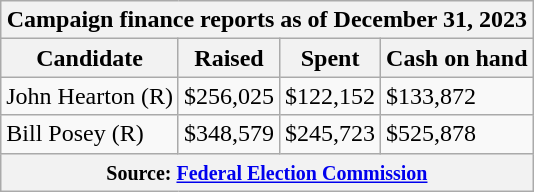<table class="wikitable sortable">
<tr>
<th colspan=4>Campaign finance reports as of December 31, 2023</th>
</tr>
<tr style="text-align:center;">
<th>Candidate</th>
<th>Raised</th>
<th>Spent</th>
<th>Cash on hand</th>
</tr>
<tr>
<td>John Hearton (R)</td>
<td>$256,025</td>
<td>$122,152</td>
<td>$133,872</td>
</tr>
<tr>
<td>Bill Posey (R)</td>
<td>$348,579</td>
<td>$245,723</td>
<td>$525,878</td>
</tr>
<tr>
<th colspan="4"><small>Source: <a href='#'>Federal Election Commission</a></small></th>
</tr>
</table>
